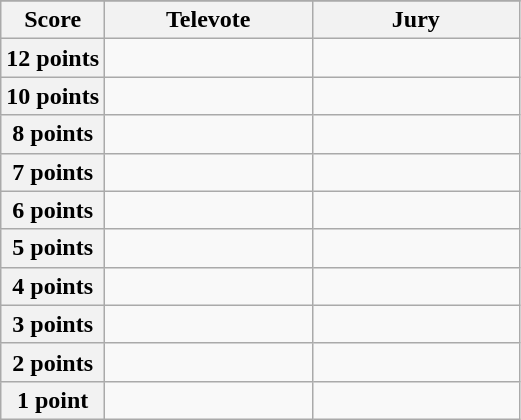<table class="wikitable">
<tr>
</tr>
<tr>
<th scope="col" width="20%">Score</th>
<th scope="col" width="40%">Televote</th>
<th scope="col" width="40%">Jury</th>
</tr>
<tr>
<th scope="row">12 points</th>
<td></td>
<td></td>
</tr>
<tr>
<th scope="row">10 points</th>
<td></td>
<td></td>
</tr>
<tr>
<th scope="row">8 points</th>
<td></td>
<td></td>
</tr>
<tr>
<th scope="row">7 points</th>
<td></td>
<td></td>
</tr>
<tr>
<th scope="row">6 points</th>
<td></td>
<td></td>
</tr>
<tr>
<th scope="row">5 points</th>
<td></td>
<td></td>
</tr>
<tr>
<th scope="row">4 points</th>
<td></td>
<td></td>
</tr>
<tr>
<th scope="row">3 points</th>
<td></td>
<td></td>
</tr>
<tr>
<th scope="row">2 points</th>
<td></td>
<td></td>
</tr>
<tr>
<th scope="row">1 point</th>
<td></td>
<td></td>
</tr>
</table>
